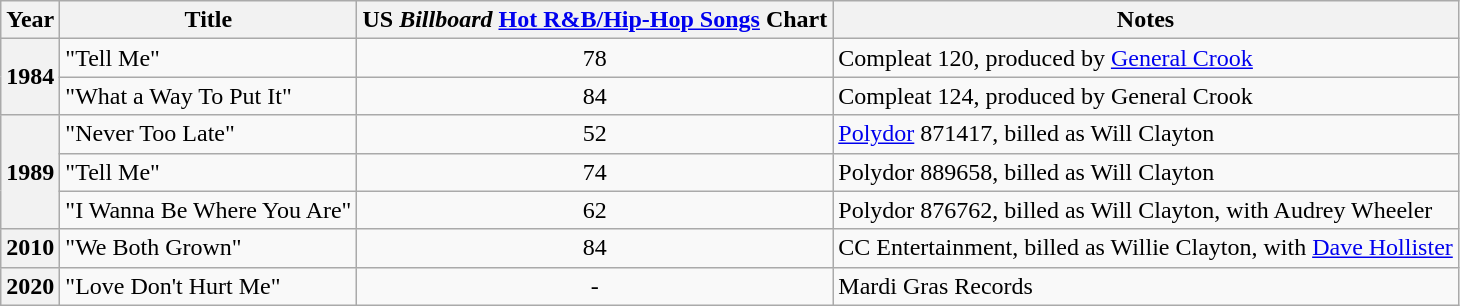<table class="sortable wikitable">
<tr>
<th>Year</th>
<th>Title</th>
<th>US <em>Billboard</em> <a href='#'>Hot R&B/Hip-Hop Songs</a> Chart</th>
<th>Notes</th>
</tr>
<tr>
<th rowspan=2>1984</th>
<td>"Tell Me"</td>
<td align=center>78</td>
<td>Compleat 120, produced by <a href='#'>General Crook</a></td>
</tr>
<tr>
<td>"What a Way To Put It"</td>
<td align=center>84</td>
<td>Compleat 124, produced by General Crook</td>
</tr>
<tr>
<th rowspan=3>1989</th>
<td>"Never Too Late"</td>
<td align=center>52</td>
<td><a href='#'>Polydor</a> 871417, billed as Will Clayton</td>
</tr>
<tr>
<td>"Tell Me"</td>
<td align=center>74</td>
<td>Polydor 889658, billed as Will Clayton</td>
</tr>
<tr>
<td>"I Wanna Be Where You Are"</td>
<td align=center>62</td>
<td>Polydor 876762, billed as Will Clayton, with Audrey Wheeler</td>
</tr>
<tr>
<th>2010</th>
<td>"We Both Grown"</td>
<td align=center>84</td>
<td>CC Entertainment, billed as Willie Clayton, with <a href='#'>Dave Hollister</a></td>
</tr>
<tr>
<th>2020</th>
<td>"Love Don't Hurt Me"</td>
<td align=center>-</td>
<td>Mardi Gras Records</td>
</tr>
</table>
